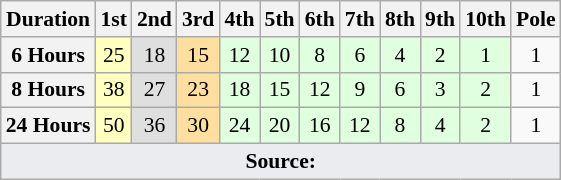<table class="wikitable" style="font-size:90%; text-align:center;">
<tr>
<th>Duration</th>
<th>1st</th>
<th>2nd</th>
<th>3rd</th>
<th>4th</th>
<th>5th</th>
<th>6th</th>
<th>7th</th>
<th>8th</th>
<th>9th</th>
<th>10th</th>
<th>Pole</th>
</tr>
<tr>
<th>6 Hours</th>
<td style="background:#ffffbf;">25</td>
<td style="background:#dfdfdf;">18</td>
<td style="background:#ffdf9f;">15</td>
<td style="background:#dfffdf;">12</td>
<td style="background:#dfffdf;">10</td>
<td style="background:#dfffdf;">8</td>
<td style="background:#dfffdf;">6</td>
<td style="background:#dfffdf;">4</td>
<td style="background:#dfffdf;">2</td>
<td style="background:#dfffdf;">1</td>
<td>1</td>
</tr>
<tr>
<th>8 Hours</th>
<td style="background:#ffffbf;">38</td>
<td style="background:#dfdfdf;">27</td>
<td style="background:#ffdf9f;">23</td>
<td style="background:#dfffdf;">18</td>
<td style="background:#dfffdf;">15</td>
<td style="background:#dfffdf;">12</td>
<td style="background:#dfffdf;">9</td>
<td style="background:#dfffdf;">6</td>
<td style="background:#dfffdf;">3</td>
<td style="background:#dfffdf;">2</td>
<td>1</td>
</tr>
<tr>
<th>24 Hours</th>
<td style="background:#ffffbf;">50</td>
<td style="background:#dfdfdf;">36</td>
<td style="background:#ffdf9f;">30</td>
<td style="background:#dfffdf;">24</td>
<td style="background:#dfffdf;">20</td>
<td style="background:#dfffdf;">16</td>
<td style="background:#dfffdf;">12</td>
<td style="background:#dfffdf;">8</td>
<td style="background:#dfffdf;">4</td>
<td style="background:#dfffdf;">2</td>
<td>1</td>
</tr>
<tr class="sortbottom">
<td colspan="12" style="background-color:#EAECF0;text-align:center"><strong>Source:</strong></td>
</tr>
</table>
